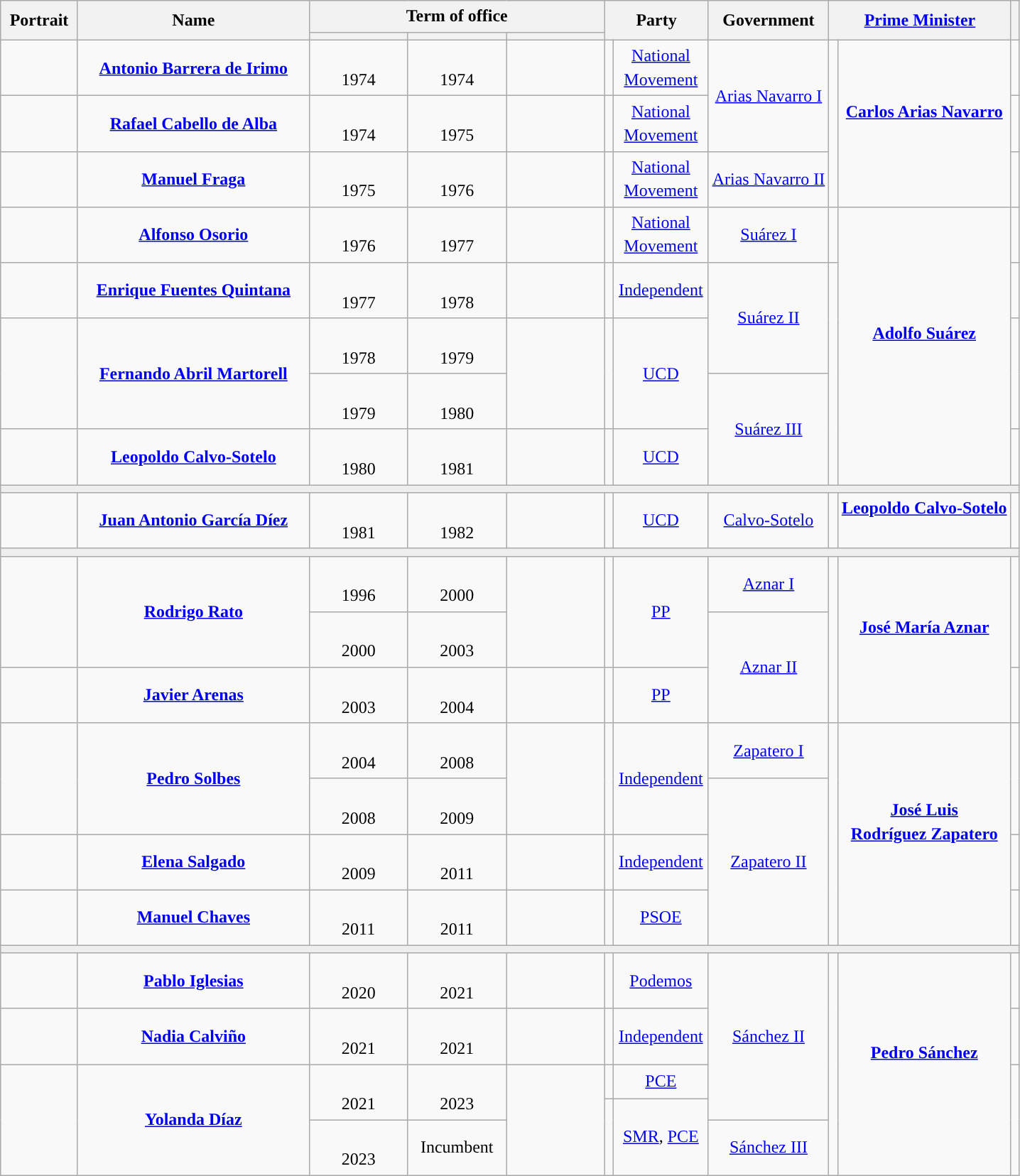<table class="wikitable" style="line-height:1.4em; text-align:center; border:1px #aaf solid;">
<tr>
<th rowspan="2" width="65">Portrait</th>
<th rowspan="2" width="210">Name<br></th>
<th colspan="3">Term of office</th>
<th rowspan="2" colspan="2" width="90">Party</th>
<th rowspan="2">Government</th>
<th rowspan="2" colspan="2"><a href='#'>Prime Minister</a><br></th>
<th rowspan="2"></th>
</tr>
<tr>
<th width="85"></th>
<th width="85"></th>
<th width="85"></th>
</tr>
<tr>
<td></td>
<td><strong><a href='#'>Antonio Barrera de Irimo</a></strong><br></td>
<td class="nowrap"><br>1974</td>
<td class="nowrap"><br>1974</td>
<td style="font-size:95%;"></td>
<td width="1" style="color:inherit;background:"></td>
<td><a href='#'>National<br>Movement</a><br></td>
<td rowspan="2"><a href='#'>Arias Navarro I</a></td>
<td width="1" rowspan="3" style="background:"></td>
<td rowspan="3"><strong><a href='#'>Carlos Arias Navarro</a></strong><br><br></td>
<td align="center"><br></td>
</tr>
<tr>
<td></td>
<td><strong><a href='#'>Rafael Cabello de Alba</a></strong><br></td>
<td class="nowrap"><br>1974</td>
<td class="nowrap"><br>1975</td>
<td style="font-size:95%;"></td>
<td style="color:inherit;background:"></td>
<td><a href='#'>National<br>Movement</a><br></td>
<td align="center"><br></td>
</tr>
<tr>
<td></td>
<td><strong><a href='#'>Manuel Fraga</a></strong><br></td>
<td class="nowrap"><br>1975</td>
<td class="nowrap"><br>1976</td>
<td style="font-size:95%;"></td>
<td style="color:inherit;background:"></td>
<td><a href='#'>National<br>Movement<br></a></td>
<td><a href='#'>Arias Navarro II</a></td>
<td align="center"></td>
</tr>
<tr>
<td></td>
<td><strong><a href='#'>Alfonso Osorio</a></strong><br></td>
<td class="nowrap"><br>1976</td>
<td class="nowrap"><br>1977</td>
<td style="font-size:95%;"></td>
<td style="color:inherit;background:"></td>
<td><a href='#'>National<br>Movement</a><br></td>
<td><a href='#'>Suárez I</a></td>
<td style="color:inherit;background:"></td>
<td rowspan="5"><strong><a href='#'>Adolfo Suárez</a></strong><br><br></td>
<td align="center"><br></td>
</tr>
<tr>
<td></td>
<td><strong><a href='#'>Enrique Fuentes Quintana</a></strong><br></td>
<td class="nowrap"><br>1977</td>
<td class="nowrap"><br>1978</td>
<td style="font-size:95%;"></td>
<td style="color:inherit;background:"></td>
<td><a href='#'>Independent</a></td>
<td rowspan="2"><a href='#'>Suárez II</a></td>
<td rowspan="4" style="color:inherit;background:"></td>
<td align="center"><br></td>
</tr>
<tr>
<td rowspan="2"></td>
<td rowspan="2"><strong><a href='#'>Fernando Abril Martorell</a></strong><br></td>
<td class="nowrap"><br>1978</td>
<td class="nowrap"><br>1979</td>
<td rowspan="2" style="font-size:95%;"></td>
<td rowspan="2" style="color:inherit;background:"></td>
<td rowspan="2"><a href='#'>UCD</a></td>
<td rowspan="2" align="center"><br><br></td>
</tr>
<tr>
<td class="nowrap"><br>1979</td>
<td class="nowrap"><br>1980</td>
<td rowspan="2"><a href='#'>Suárez III</a></td>
</tr>
<tr>
<td></td>
<td><strong><a href='#'>Leopoldo Calvo-Sotelo</a></strong><br></td>
<td class="nowrap"><br>1980</td>
<td class="nowrap"><br>1981</td>
<td style="font-size:95%;"></td>
<td style="color:inherit;background:"></td>
<td><a href='#'>UCD</a></td>
<td align="center"><br></td>
</tr>
<tr>
<td colspan="11" style="background:#EEEEEE;"></td>
</tr>
<tr>
<td></td>
<td><strong><a href='#'>Juan Antonio García Díez</a></strong><br></td>
<td class="nowrap"><br>1981</td>
<td class="nowrap"><br>1982</td>
<td style="font-size:95%;"></td>
<td style="color:inherit;background:"></td>
<td><a href='#'>UCD</a></td>
<td><a href='#'>Calvo-Sotelo</a></td>
<td style="color:inherit;background:"></td>
<td><strong><a href='#'>Leopoldo Calvo-Sotelo</a></strong><br><br></td>
<td align="center"></td>
</tr>
<tr>
<td colspan="11" style="background:#EEEEEE;"></td>
</tr>
<tr>
<td rowspan="2"></td>
<td rowspan="2"><strong><a href='#'>Rodrigo Rato</a></strong><br></td>
<td class="nowrap"><br>1996</td>
<td class="nowrap"><br>2000</td>
<td rowspan="2" style="font-size:95%;"></td>
<td rowspan="2" style="color:inherit;background:"></td>
<td rowspan="2"><a href='#'>PP</a></td>
<td><a href='#'>Aznar I</a></td>
<td rowspan="3" style="color:inherit;background:"></td>
<td rowspan="3"><strong><a href='#'>José María Aznar</a></strong><br><br></td>
<td rowspan="2" align="center"><br><br></td>
</tr>
<tr>
<td class="nowrap"><br>2000</td>
<td class="nowrap"><br>2003</td>
<td rowspan="2"><a href='#'>Aznar II</a></td>
</tr>
<tr>
<td></td>
<td><strong><a href='#'>Javier Arenas</a></strong><br></td>
<td class="nowrap"><br>2003</td>
<td class="nowrap"><br>2004</td>
<td style="font-size:95%;"></td>
<td style="color:inherit;background:"></td>
<td><a href='#'>PP</a></td>
<td align="center"><br></td>
</tr>
<tr>
<td rowspan="2"></td>
<td rowspan="2"><strong><a href='#'>Pedro Solbes</a></strong><br></td>
<td class="nowrap"><br>2004</td>
<td class="nowrap"><br>2008</td>
<td rowspan="2" style="font-size:95%;"></td>
<td rowspan="2" style="color:inherit;background:"></td>
<td rowspan="2"><a href='#'>Independent</a></td>
<td><a href='#'>Zapatero I</a></td>
<td rowspan="4" style="color:inherit;background:"></td>
<td rowspan="4"><strong><a href='#'>José Luis<br>Rodríguez Zapatero</a></strong><br><br></td>
<td rowspan="2" align="center"><br><br></td>
</tr>
<tr>
<td class="nowrap"><br>2008</td>
<td class="nowrap"><br>2009</td>
<td rowspan="3"><a href='#'>Zapatero II</a></td>
</tr>
<tr>
<td></td>
<td><strong><a href='#'>Elena Salgado</a></strong><br></td>
<td class="nowrap"><br>2009</td>
<td class="nowrap"><br>2011</td>
<td style="font-size:95%;"></td>
<td style="color:inherit;background:"></td>
<td><a href='#'>Independent</a></td>
<td align="center"><br></td>
</tr>
<tr>
<td></td>
<td><strong><a href='#'>Manuel Chaves</a></strong><br></td>
<td class="nowrap"><br>2011</td>
<td class="nowrap"><br>2011</td>
<td style="font-size:95%;"></td>
<td style="color:inherit;background:"></td>
<td><a href='#'>PSOE</a></td>
<td align="center"><br></td>
</tr>
<tr>
<td colspan="11" style="background:#EEEEEE;"></td>
</tr>
<tr>
<td></td>
<td><strong><a href='#'>Pablo Iglesias</a></strong><br></td>
<td class="nowrap"><br>2020</td>
<td class="nowrap"><br>2021</td>
<td style="font-size:95%;"></td>
<td style="color:inherit;background:"></td>
<td><a href='#'>Podemos</a></td>
<td rowspan="4"><a href='#'>Sánchez II</a></td>
<td rowspan="5" style="color:inherit;background:"></td>
<td rowspan="5"><strong><a href='#'>Pedro Sánchez</a></strong><br><br></td>
<td align="center"><br></td>
</tr>
<tr>
<td></td>
<td><strong><a href='#'>Nadia Calviño</a></strong><br></td>
<td class="nowrap"><br>2021</td>
<td class="nowrap"><br>2021</td>
<td style="font-size:95%;"></td>
<td style="color:inherit;background-color:"></td>
<td><a href='#'>Independent</a></td>
<td align="center"><br></td>
</tr>
<tr>
<td rowspan="3"></td>
<td rowspan="3"><strong><a href='#'>Yolanda Díaz</a></strong><br></td>
<td rowspan="2" class="nowrap"><br>2021</td>
<td rowspan="2" class="nowrap"><br>2023</td>
<td rowspan="3" style="font-size:95%;"></td>
<td style="color:inherit;background-color:"></td>
<td height="25"><a href='#'>PCE</a></td>
<td rowspan="3" align="center"><br></td>
</tr>
<tr>
<td rowspan="2" style="color:inherit;background-color:"></td>
<td rowspan="2"><a href='#'>SMR</a>, <a href='#'>PCE</a></td>
</tr>
<tr>
<td class="nowrap"><br>2023</td>
<td class="nowrap">Incumbent</td>
<td><a href='#'>Sánchez III</a></td>
</tr>
</table>
